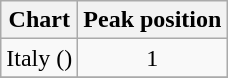<table class="wikitable sortable">
<tr>
<th align="left">Chart</th>
<th align="left">Peak position</th>
</tr>
<tr>
<td align="left">Italy ()</td>
<td align="center">1</td>
</tr>
<tr>
</tr>
</table>
